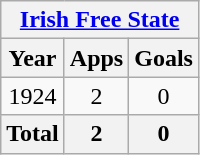<table class="wikitable" style="text-align:center">
<tr>
<th colspan=3><a href='#'>Irish Free State</a></th>
</tr>
<tr>
<th>Year</th>
<th>Apps</th>
<th>Goals</th>
</tr>
<tr>
<td>1924</td>
<td>2</td>
<td>0</td>
</tr>
<tr>
<th>Total</th>
<th>2</th>
<th>0</th>
</tr>
</table>
